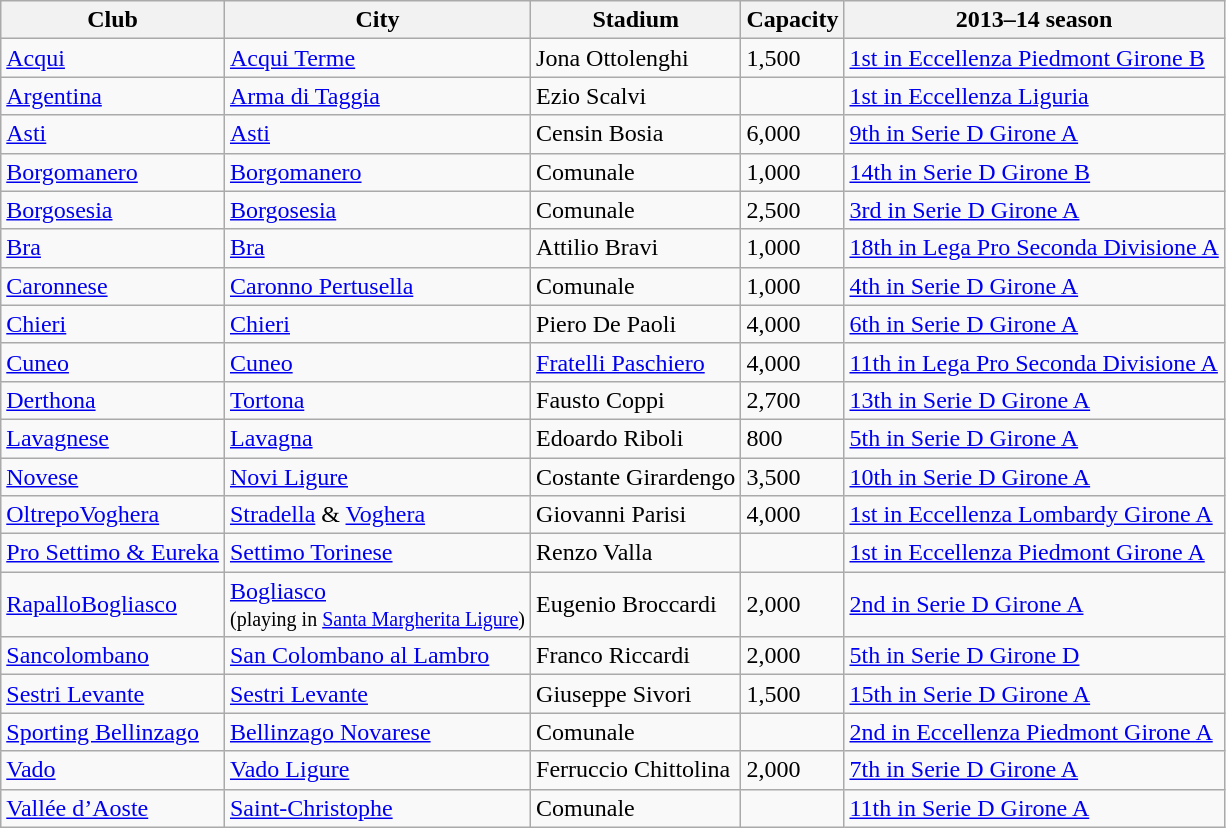<table class="wikitable sortable">
<tr>
<th>Club</th>
<th>City</th>
<th>Stadium</th>
<th>Capacity</th>
<th>2013–14 season</th>
</tr>
<tr>
<td><a href='#'>Acqui</a></td>
<td><a href='#'>Acqui Terme</a></td>
<td>Jona Ottolenghi</td>
<td>1,500</td>
<td><a href='#'>1st in Eccellenza Piedmont Girone B</a></td>
</tr>
<tr>
<td><a href='#'>Argentina</a></td>
<td><a href='#'>Arma di Taggia</a></td>
<td>Ezio Scalvi</td>
<td></td>
<td><a href='#'>1st in Eccellenza Liguria</a></td>
</tr>
<tr>
<td><a href='#'>Asti</a></td>
<td><a href='#'>Asti</a></td>
<td>Censin Bosia</td>
<td>6,000</td>
<td><a href='#'>9th in Serie D Girone A</a></td>
</tr>
<tr>
<td><a href='#'>Borgomanero</a></td>
<td><a href='#'>Borgomanero</a></td>
<td>Comunale</td>
<td>1,000</td>
<td><a href='#'>14th in Serie D Girone B</a></td>
</tr>
<tr>
<td><a href='#'>Borgosesia</a></td>
<td><a href='#'>Borgosesia</a></td>
<td>Comunale</td>
<td>2,500</td>
<td><a href='#'>3rd in Serie D Girone A</a></td>
</tr>
<tr>
<td><a href='#'>Bra</a></td>
<td><a href='#'>Bra</a></td>
<td>Attilio Bravi</td>
<td>1,000</td>
<td><a href='#'>18th in Lega Pro Seconda Divisione A</a></td>
</tr>
<tr>
<td><a href='#'>Caronnese</a></td>
<td><a href='#'>Caronno Pertusella</a></td>
<td>Comunale</td>
<td>1,000</td>
<td><a href='#'>4th in Serie D Girone A</a></td>
</tr>
<tr>
<td><a href='#'>Chieri</a></td>
<td><a href='#'>Chieri</a></td>
<td>Piero De Paoli</td>
<td>4,000</td>
<td><a href='#'>6th in Serie D Girone A</a></td>
</tr>
<tr>
<td><a href='#'>Cuneo</a></td>
<td><a href='#'>Cuneo</a></td>
<td><a href='#'>Fratelli Paschiero</a></td>
<td>4,000</td>
<td><a href='#'>11th in Lega Pro Seconda Divisione A</a></td>
</tr>
<tr>
<td><a href='#'>Derthona</a></td>
<td><a href='#'>Tortona</a></td>
<td>Fausto Coppi</td>
<td>2,700</td>
<td><a href='#'>13th in Serie D Girone A</a></td>
</tr>
<tr>
<td><a href='#'>Lavagnese</a></td>
<td><a href='#'>Lavagna</a></td>
<td>Edoardo Riboli</td>
<td>800</td>
<td><a href='#'>5th in Serie D Girone A</a></td>
</tr>
<tr>
<td><a href='#'>Novese</a></td>
<td><a href='#'>Novi Ligure</a></td>
<td>Costante Girardengo</td>
<td>3,500</td>
<td><a href='#'>10th in Serie D Girone A</a></td>
</tr>
<tr>
<td><a href='#'>OltrepoVoghera</a></td>
<td><a href='#'>Stradella</a> & <a href='#'>Voghera</a></td>
<td>Giovanni Parisi</td>
<td>4,000</td>
<td><a href='#'>1st in Eccellenza Lombardy Girone A</a></td>
</tr>
<tr>
<td><a href='#'>Pro Settimo & Eureka</a></td>
<td><a href='#'>Settimo Torinese</a></td>
<td>Renzo Valla</td>
<td></td>
<td><a href='#'>1st in Eccellenza Piedmont Girone A</a></td>
</tr>
<tr>
<td><a href='#'>RapalloBogliasco</a></td>
<td><a href='#'>Bogliasco</a><br><small>(playing in <a href='#'>Santa Margherita Ligure</a>)</small></td>
<td>Eugenio Broccardi</td>
<td>2,000</td>
<td><a href='#'>2nd in Serie D Girone A</a></td>
</tr>
<tr>
<td><a href='#'>Sancolombano</a></td>
<td><a href='#'>San Colombano al Lambro</a></td>
<td>Franco Riccardi</td>
<td>2,000</td>
<td><a href='#'>5th in Serie D Girone D</a></td>
</tr>
<tr>
<td><a href='#'>Sestri Levante</a></td>
<td><a href='#'>Sestri Levante</a></td>
<td>Giuseppe Sivori</td>
<td>1,500</td>
<td><a href='#'>15th in Serie D Girone A</a></td>
</tr>
<tr>
<td><a href='#'>Sporting Bellinzago</a></td>
<td><a href='#'>Bellinzago Novarese</a></td>
<td>Comunale</td>
<td></td>
<td><a href='#'>2nd in Eccellenza Piedmont Girone A</a></td>
</tr>
<tr>
<td><a href='#'>Vado</a></td>
<td><a href='#'>Vado Ligure</a></td>
<td>Ferruccio Chittolina</td>
<td>2,000</td>
<td><a href='#'>7th in Serie D Girone A</a></td>
</tr>
<tr>
<td><a href='#'>Vallée d’Aoste</a></td>
<td><a href='#'>Saint-Christophe</a></td>
<td>Comunale</td>
<td></td>
<td><a href='#'>11th in Serie D Girone A</a></td>
</tr>
</table>
